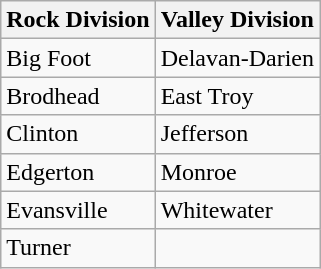<table class="wikitable">
<tr>
<th>Rock Division</th>
<th>Valley Division</th>
</tr>
<tr>
<td>Big Foot</td>
<td>Delavan-Darien</td>
</tr>
<tr>
<td>Brodhead</td>
<td>East Troy</td>
</tr>
<tr>
<td>Clinton</td>
<td>Jefferson</td>
</tr>
<tr>
<td>Edgerton</td>
<td>Monroe</td>
</tr>
<tr>
<td>Evansville</td>
<td>Whitewater</td>
</tr>
<tr>
<td>Turner</td>
<td></td>
</tr>
</table>
